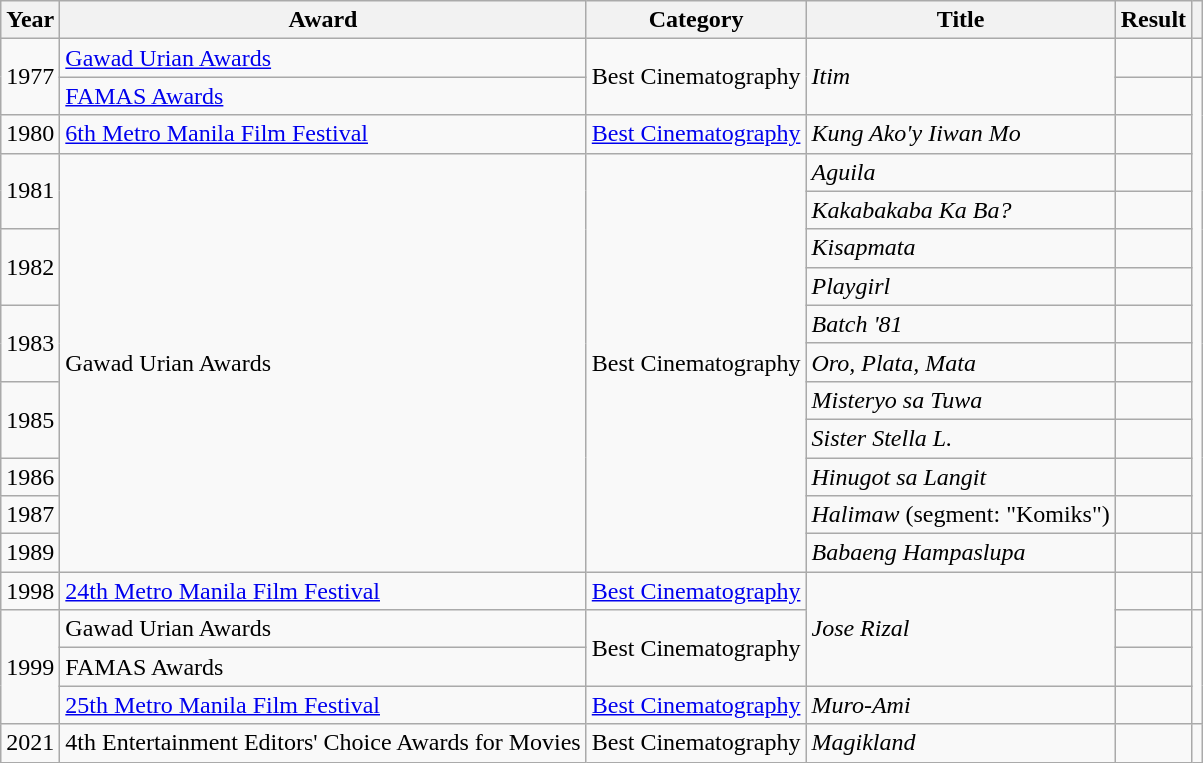<table class="wikitable">
<tr>
<th>Year</th>
<th>Award</th>
<th>Category</th>
<th>Title</th>
<th>Result</th>
<th></th>
</tr>
<tr>
<td rowspan=2>1977</td>
<td><a href='#'>Gawad Urian Awards</a></td>
<td rowspan=2>Best Cinematography</td>
<td rowspan=2><em>Itim</em></td>
<td></td>
<td></td>
</tr>
<tr>
<td><a href='#'>FAMAS Awards</a></td>
<td></td>
<td rowspan="12"></td>
</tr>
<tr>
<td>1980</td>
<td><a href='#'>6th Metro Manila Film Festival</a></td>
<td><a href='#'>Best Cinematography</a></td>
<td><em>Kung Ako'y Iiwan Mo</em></td>
<td></td>
</tr>
<tr>
<td rowspan=2>1981</td>
<td rowspan=11>Gawad Urian Awards</td>
<td rowspan=11>Best Cinematography</td>
<td><em>Aguila</em></td>
<td></td>
</tr>
<tr>
<td><em>Kakabakaba Ka Ba?</em></td>
<td></td>
</tr>
<tr>
<td rowspan=2>1982</td>
<td><em>Kisapmata</em></td>
<td></td>
</tr>
<tr>
<td><em>Playgirl</em></td>
<td></td>
</tr>
<tr>
<td rowspan=2>1983</td>
<td><em>Batch '81</em></td>
<td></td>
</tr>
<tr>
<td><em>Oro, Plata, Mata</em></td>
<td></td>
</tr>
<tr>
<td rowspan=2>1985</td>
<td><em>Misteryo sa Tuwa</em></td>
<td></td>
</tr>
<tr>
<td><em>Sister Stella L.</em></td>
<td></td>
</tr>
<tr>
<td>1986</td>
<td><em>Hinugot sa Langit</em></td>
<td></td>
</tr>
<tr>
<td>1987</td>
<td><em>Halimaw</em> (segment: "Komiks")</td>
<td></td>
</tr>
<tr>
<td>1989</td>
<td><em>Babaeng Hampaslupa</em></td>
<td></td>
<td></td>
</tr>
<tr>
<td>1998</td>
<td><a href='#'>24th Metro Manila Film Festival</a></td>
<td><a href='#'>Best Cinematography</a></td>
<td rowspan=3><em>Jose Rizal</em></td>
<td></td>
<td></td>
</tr>
<tr>
<td rowspan=3>1999</td>
<td>Gawad Urian Awards</td>
<td rowspan=2>Best Cinematography</td>
<td></td>
<td rowspan="3"></td>
</tr>
<tr>
<td>FAMAS Awards</td>
<td></td>
</tr>
<tr>
<td><a href='#'>25th Metro Manila Film Festival</a></td>
<td><a href='#'>Best Cinematography</a></td>
<td><em>Muro-Ami</em></td>
<td></td>
</tr>
<tr>
<td>2021</td>
<td>4th Entertainment Editors' Choice Awards for Movies</td>
<td>Best Cinematography</td>
<td><em>Magikland</em></td>
<td></td>
<td></td>
</tr>
</table>
